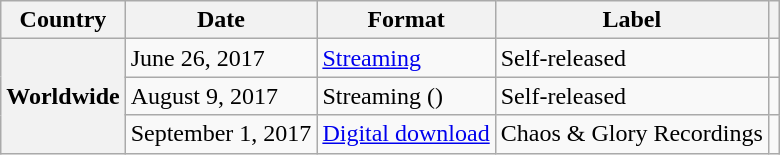<table class="wikitable plainrowheaders">
<tr>
<th scope="col">Country</th>
<th scope="col">Date</th>
<th scope="col">Format</th>
<th scope="col">Label</th>
<th scope="col"></th>
</tr>
<tr>
<th scope="row" rowspan="3">Worldwide</th>
<td>June 26, 2017</td>
<td><a href='#'>Streaming</a></td>
<td>Self-released</td>
<td></td>
</tr>
<tr>
<td>August 9, 2017</td>
<td>Streaming ()</td>
<td>Self-released</td>
<td></td>
</tr>
<tr>
<td>September 1, 2017</td>
<td><a href='#'>Digital download</a></td>
<td>Chaos & Glory Recordings</td>
<td></td>
</tr>
</table>
